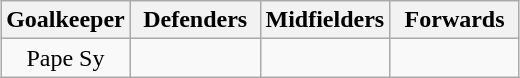<table class="wikitable" style="margin:auto;text-align:center">
<tr>
<th style="width:25%;">Goalkeeper</th>
<th style="width:25%;">Defenders</th>
<th style="width:25%;">Midfielders</th>
<th style="width:25%;">Forwards</th>
</tr>
<tr style="vertical-align:top;">
<td> Pape Sy</td>
<td></td>
<td></td>
<td></td>
</tr>
</table>
